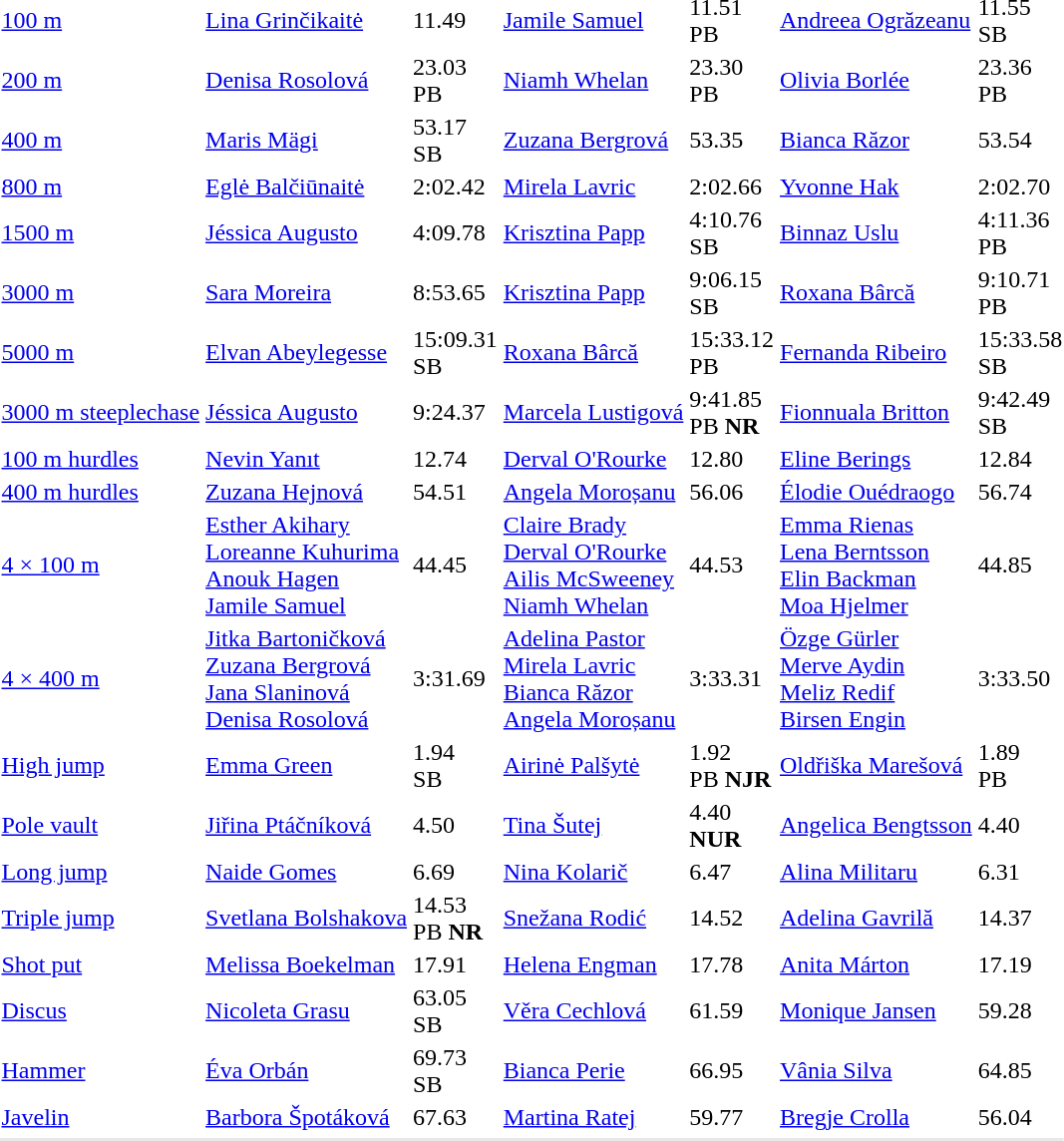<table>
<tr>
<td><a href='#'>100 m</a></td>
<td><a href='#'>Lina Grinčikaitė</a> <br></td>
<td>11.49</td>
<td><a href='#'>Jamile Samuel</a> <br></td>
<td>11.51<br>PB</td>
<td><a href='#'>Andreea Ogrăzeanu</a> <br></td>
<td>11.55<br>SB</td>
</tr>
<tr>
<td><a href='#'>200 m</a></td>
<td><a href='#'>Denisa Rosolová</a> <br></td>
<td>23.03<br>PB</td>
<td><a href='#'>Niamh Whelan</a> <br></td>
<td>23.30<br>PB</td>
<td><a href='#'>Olivia Borlée</a> <br></td>
<td>23.36<br>PB</td>
</tr>
<tr>
<td><a href='#'>400 m</a></td>
<td><a href='#'>Maris Mägi</a> <br></td>
<td>53.17<br>SB</td>
<td><a href='#'>Zuzana Bergrová</a> <br></td>
<td>53.35</td>
<td><a href='#'>Bianca Răzor</a> <br></td>
<td>53.54</td>
</tr>
<tr>
<td><a href='#'>800 m</a></td>
<td><a href='#'>Eglė Balčiūnaitė</a> <br></td>
<td>2:02.42</td>
<td><a href='#'>Mirela Lavric</a> <br></td>
<td>2:02.66</td>
<td><a href='#'>Yvonne Hak</a> <br></td>
<td>2:02.70</td>
</tr>
<tr>
<td><a href='#'>1500 m</a></td>
<td><a href='#'>Jéssica Augusto</a> <br></td>
<td>4:09.78</td>
<td><a href='#'>Krisztina Papp</a> <br></td>
<td>4:10.76<br>SB</td>
<td><a href='#'>Binnaz Uslu</a> <br></td>
<td>4:11.36<br>PB</td>
</tr>
<tr>
<td><a href='#'>3000 m</a></td>
<td><a href='#'>Sara Moreira</a> <br></td>
<td>8:53.65</td>
<td><a href='#'>Krisztina Papp</a> <br></td>
<td>9:06.15<br>SB</td>
<td><a href='#'>Roxana Bârcă</a> <br></td>
<td>9:10.71<br>PB</td>
</tr>
<tr>
<td><a href='#'>5000 m</a></td>
<td><a href='#'>Elvan Abeylegesse</a> <br></td>
<td>15:09.31<br>SB</td>
<td><a href='#'>Roxana Bârcă</a> <br></td>
<td>15:33.12<br>PB</td>
<td><a href='#'>Fernanda Ribeiro</a> <br></td>
<td>15:33.58<br>SB</td>
</tr>
<tr>
<td><a href='#'>3000 m steeplechase</a></td>
<td><a href='#'>Jéssica Augusto</a> <br></td>
<td>9:24.37</td>
<td><a href='#'>Marcela Lustigová</a> <br></td>
<td>9:41.85<br>PB	<strong>NR</strong></td>
<td><a href='#'>Fionnuala Britton</a> <br></td>
<td>9:42.49<br>SB</td>
</tr>
<tr>
<td><a href='#'>100 m hurdles</a></td>
<td><a href='#'>Nevin Yanıt</a> <br></td>
<td>12.74</td>
<td><a href='#'>Derval O'Rourke</a> <br></td>
<td>12.80</td>
<td><a href='#'>Eline Berings</a> <br></td>
<td>12.84</td>
</tr>
<tr>
<td><a href='#'>400 m hurdles</a></td>
<td><a href='#'>Zuzana Hejnová</a> <br></td>
<td>54.51</td>
<td><a href='#'>Angela Moroșanu</a> <br></td>
<td>56.06</td>
<td><a href='#'>Élodie Ouédraogo</a> <br></td>
<td>56.74</td>
</tr>
<tr>
<td><a href='#'>4 × 100 m</a></td>
<td><a href='#'>Esther Akihary</a><br><a href='#'>Loreanne Kuhurima</a><br><a href='#'>Anouk Hagen</a><br><a href='#'>Jamile Samuel</a> <br></td>
<td>44.45</td>
<td><a href='#'>Claire Brady</a><br><a href='#'>Derval O'Rourke</a><br><a href='#'>Ailis McSweeney</a><br> <a href='#'>Niamh Whelan</a> <br></td>
<td>44.53</td>
<td><a href='#'>Emma Rienas</a><br><a href='#'>Lena Berntsson</a><br><a href='#'>Elin Backman</a><br><a href='#'>Moa Hjelmer</a> <br></td>
<td>44.85</td>
</tr>
<tr>
<td><a href='#'>4 × 400 m</a></td>
<td><a href='#'>Jitka Bartoničková</a><br><a href='#'>Zuzana Bergrová</a><br><a href='#'>Jana Slaninová</a><br><a href='#'>Denisa Rosolová</a> <br></td>
<td>3:31.69</td>
<td><a href='#'>Adelina Pastor</a><br><a href='#'>Mirela Lavric</a><br><a href='#'>Bianca Răzor</a><br> <a href='#'>Angela Moroșanu</a> <br></td>
<td>3:33.31</td>
<td><a href='#'>Özge Gürler</a><br><a href='#'>Merve Aydin</a><br><a href='#'>Meliz Redif</a><br><a href='#'>Birsen Engin</a> <br></td>
<td>3:33.50</td>
</tr>
<tr>
<td><a href='#'>High jump</a></td>
<td><a href='#'>Emma Green</a> <br></td>
<td>1.94<br>SB</td>
<td><a href='#'>Airinė Palšytė</a> <br></td>
<td>1.92<br>PB <strong>NJR</strong></td>
<td><a href='#'>Oldřiška Marešová</a> <br></td>
<td>1.89<br>PB</td>
</tr>
<tr>
<td><a href='#'>Pole vault</a></td>
<td><a href='#'>Jiřina Ptáčníková</a> <br></td>
<td>4.50</td>
<td><a href='#'>Tina Šutej</a> <br></td>
<td>4.40<br><strong>NUR</strong></td>
<td><a href='#'>Angelica Bengtsson</a> <br></td>
<td>4.40</td>
</tr>
<tr>
<td><a href='#'>Long jump</a></td>
<td><a href='#'>Naide Gomes</a> <br></td>
<td>6.69</td>
<td><a href='#'>Nina Kolarič</a> <br></td>
<td>6.47</td>
<td><a href='#'>Alina Militaru</a> <br></td>
<td>6.31</td>
</tr>
<tr>
<td><a href='#'>Triple jump</a></td>
<td><a href='#'>Svetlana Bolshakova</a> <br></td>
<td>14.53<br>PB <strong>NR</strong></td>
<td><a href='#'>Snežana Rodić</a> <br></td>
<td>14.52</td>
<td><a href='#'>Adelina Gavrilă</a> <br></td>
<td>14.37</td>
</tr>
<tr>
<td><a href='#'>Shot put</a></td>
<td><a href='#'>Melissa Boekelman</a> <br></td>
<td>17.91</td>
<td><a href='#'>Helena Engman</a> <br></td>
<td>17.78</td>
<td><a href='#'>Anita Márton</a> <br></td>
<td>17.19</td>
</tr>
<tr>
<td><a href='#'>Discus</a></td>
<td><a href='#'>Nicoleta Grasu</a> <br></td>
<td>63.05<br>SB</td>
<td><a href='#'>Věra Cechlová</a> <br></td>
<td>61.59</td>
<td><a href='#'>Monique Jansen</a> <br></td>
<td>59.28</td>
</tr>
<tr>
<td><a href='#'>Hammer</a></td>
<td><a href='#'>Éva Orbán</a> <br></td>
<td>69.73<br>SB</td>
<td><a href='#'>Bianca Perie</a> <br></td>
<td>66.95</td>
<td><a href='#'>Vânia Silva</a> <br></td>
<td>64.85</td>
</tr>
<tr>
<td><a href='#'>Javelin</a></td>
<td><a href='#'>Barbora Špotáková</a> <br></td>
<td>67.63</td>
<td><a href='#'>Martina Ratej</a> <br></td>
<td>59.77</td>
<td><a href='#'>Bregje Crolla</a> <br></td>
<td>56.04</td>
</tr>
<tr>
</tr>
<tr bgcolor= e8e8e8>
<td colspan=7></td>
</tr>
</table>
